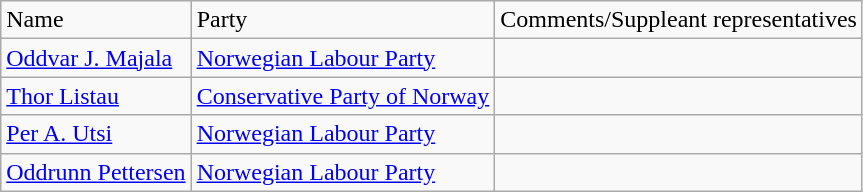<table class="wikitable">
<tr>
<td>Name</td>
<td>Party</td>
<td>Comments/Suppleant representatives</td>
</tr>
<tr>
<td><a href='#'>Oddvar J. Majala</a></td>
<td><a href='#'>Norwegian Labour Party</a></td>
<td></td>
</tr>
<tr>
<td><a href='#'>Thor Listau</a></td>
<td><a href='#'>Conservative Party of Norway</a></td>
<td></td>
</tr>
<tr>
<td><a href='#'>Per A. Utsi</a></td>
<td><a href='#'>Norwegian Labour Party</a></td>
<td></td>
</tr>
<tr>
<td><a href='#'>Oddrunn Pettersen</a></td>
<td><a href='#'>Norwegian Labour Party</a></td>
<td></td>
</tr>
</table>
